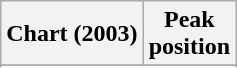<table class="wikitable sortable plainrowheaders" style="text-align:center">
<tr>
<th scope="col">Chart (2003)</th>
<th scope="col">Peak<br>position</th>
</tr>
<tr>
</tr>
<tr>
</tr>
<tr>
</tr>
<tr>
</tr>
<tr>
</tr>
</table>
